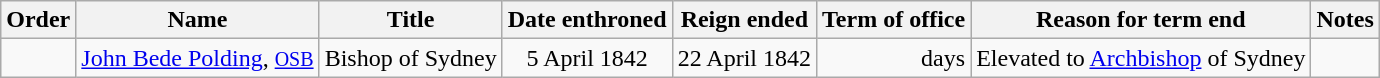<table class="wikitable">
<tr>
<th>Order</th>
<th>Name</th>
<th>Title</th>
<th>Date enthroned</th>
<th>Reign ended</th>
<th>Term of office</th>
<th>Reason for term end</th>
<th>Notes</th>
</tr>
<tr>
<td align="center"></td>
<td><a href='#'>John Bede Polding</a>, <small><a href='#'>OSB</a></small></td>
<td>Bishop of Sydney</td>
<td align="center">5 April 1842</td>
<td align="center">22 April 1842</td>
<td align="right"> days</td>
<td>Elevated to <a href='#'>Archbishop</a> of Sydney</td>
<td></td>
</tr>
</table>
